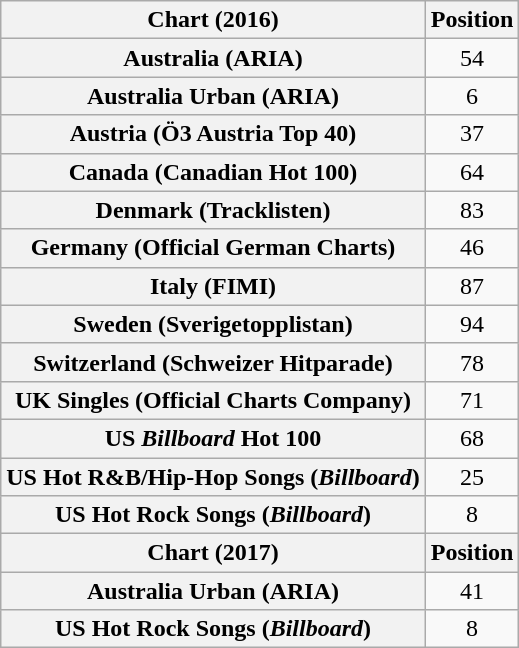<table class="wikitable plainrowheaders sortable" style="text-align:center">
<tr>
<th>Chart (2016)</th>
<th>Position</th>
</tr>
<tr>
<th scope="row">Australia (ARIA)</th>
<td>54</td>
</tr>
<tr>
<th scope="row">Australia Urban (ARIA)</th>
<td>6</td>
</tr>
<tr>
<th scope="row">Austria (Ö3 Austria Top 40)</th>
<td>37</td>
</tr>
<tr>
<th scope="row">Canada (Canadian Hot 100)</th>
<td>64</td>
</tr>
<tr>
<th scope="row">Denmark (Tracklisten)</th>
<td>83</td>
</tr>
<tr>
<th scope="row">Germany (Official German Charts)</th>
<td>46</td>
</tr>
<tr>
<th scope="row">Italy (FIMI)</th>
<td>87</td>
</tr>
<tr>
<th scope="row">Sweden (Sverigetopplistan)</th>
<td>94</td>
</tr>
<tr>
<th scope="row">Switzerland (Schweizer Hitparade)</th>
<td>78</td>
</tr>
<tr>
<th scope="row">UK Singles (Official Charts Company)</th>
<td>71</td>
</tr>
<tr>
<th scope="row">US <em>Billboard</em> Hot 100</th>
<td>68</td>
</tr>
<tr>
<th scope="row">US Hot R&B/Hip-Hop Songs (<em>Billboard</em>)</th>
<td>25</td>
</tr>
<tr>
<th scope="row">US Hot Rock Songs (<em>Billboard</em>)</th>
<td>8</td>
</tr>
<tr>
<th>Chart (2017)</th>
<th>Position</th>
</tr>
<tr>
<th scope="row">Australia Urban (ARIA)</th>
<td>41</td>
</tr>
<tr>
<th scope="row">US Hot Rock Songs (<em>Billboard</em>)</th>
<td>8</td>
</tr>
</table>
